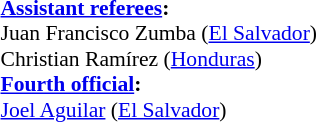<table width=50% style="font-size: 90%">
<tr>
<td><br><strong><a href='#'>Assistant referees</a>:</strong>
<br>Juan Francisco Zumba (<a href='#'>El Salvador</a>)
<br>Christian Ramírez (<a href='#'>Honduras</a>)
<br><strong><a href='#'>Fourth official</a>:</strong>
<br><a href='#'>Joel Aguilar</a> (<a href='#'>El Salvador</a>)</td>
</tr>
</table>
